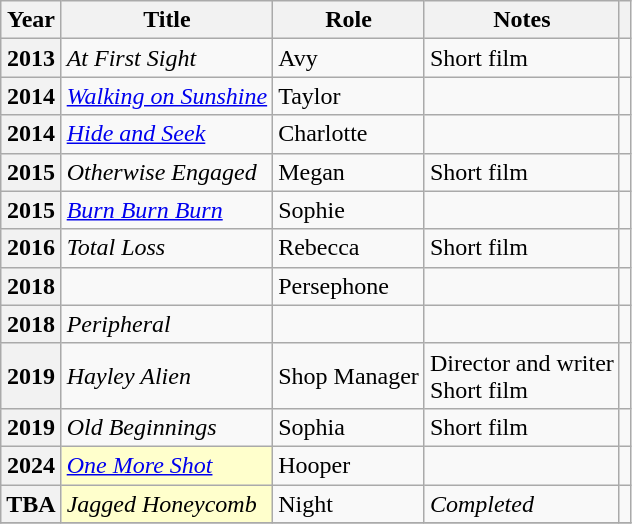<table class="wikitable plainrowheaders sortable">
<tr>
<th scope="col">Year</th>
<th scope="col">Title</th>
<th scope="col">Role</th>
<th scope="col" class="unsortable">Notes</th>
<th scope="col" class="unsortable"></th>
</tr>
<tr>
<th scope=row>2013</th>
<td><em>At First Sight</em></td>
<td>Avy</td>
<td>Short film</td>
<td style="text-align:center;"></td>
</tr>
<tr>
<th scope=row>2014</th>
<td><em><a href='#'>Walking on Sunshine</a></em></td>
<td>Taylor</td>
<td></td>
<td style="text-align:center;"></td>
</tr>
<tr>
<th scope=row>2014</th>
<td><em><a href='#'>Hide and Seek</a></em></td>
<td>Charlotte</td>
<td></td>
<td style="text-align:center;"></td>
</tr>
<tr>
<th scope=row>2015</th>
<td><em>Otherwise Engaged</em></td>
<td>Megan</td>
<td>Short film</td>
<td style="text-align:center;"></td>
</tr>
<tr>
<th scope=row>2015</th>
<td><em><a href='#'>Burn Burn Burn</a></em></td>
<td>Sophie</td>
<td></td>
<td style="text-align:center;"></td>
</tr>
<tr>
<th scope=row>2016</th>
<td><em>Total Loss</em></td>
<td>Rebecca</td>
<td>Short film</td>
<td style="text-align:center;"></td>
</tr>
<tr>
<th scope=row>2018</th>
<td><em></em></td>
<td>Persephone</td>
<td></td>
<td style="text-align:center;"></td>
</tr>
<tr>
<th scope=row>2018</th>
<td><em>Peripheral</em></td>
<td></td>
<td></td>
<td style="text-align:center;"></td>
</tr>
<tr>
<th scope=row>2019</th>
<td><em>Hayley Alien</em></td>
<td>Shop Manager</td>
<td>Director and writer<br>Short film</td>
<td style="text-align:center;"></td>
</tr>
<tr>
<th scope=row>2019</th>
<td><em>Old Beginnings</em></td>
<td>Sophia</td>
<td>Short film</td>
<td style="text-align:center;"></td>
</tr>
<tr>
<th scope=row>2024</th>
<td style="background:#FFFFCC;"><em><a href='#'>One More Shot</a></em></td>
<td>Hooper</td>
<td></td>
<td style="text-align:center;"></td>
</tr>
<tr>
<th scope=row>TBA</th>
<td style="background:#FFFFCC;"><em>Jagged Honeycomb</em></td>
<td>Night</td>
<td><em>Completed</em></td>
<td style="text-align:center;"></td>
</tr>
<tr>
</tr>
</table>
